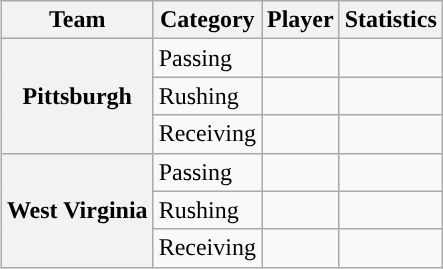<table class="wikitable" style="float:right">
<tr>
<th>Team</th>
<th>Category</th>
<th>Player</th>
<th>Statistics</th>
</tr>
<tr>
<th rowspan=3>Pittsburgh</th>
<td>Passing</td>
<td></td>
<td></td>
</tr>
<tr>
<td>Rushing</td>
<td></td>
<td></td>
</tr>
<tr>
<td>Receiving</td>
<td></td>
<td></td>
</tr>
<tr>
<th rowspan=3>West Virginia</th>
<td>Passing</td>
<td></td>
<td></td>
</tr>
<tr>
<td>Rushing</td>
<td></td>
<td></td>
</tr>
<tr>
<td>Receiving</td>
<td></td>
<td></td>
</tr>
</table>
